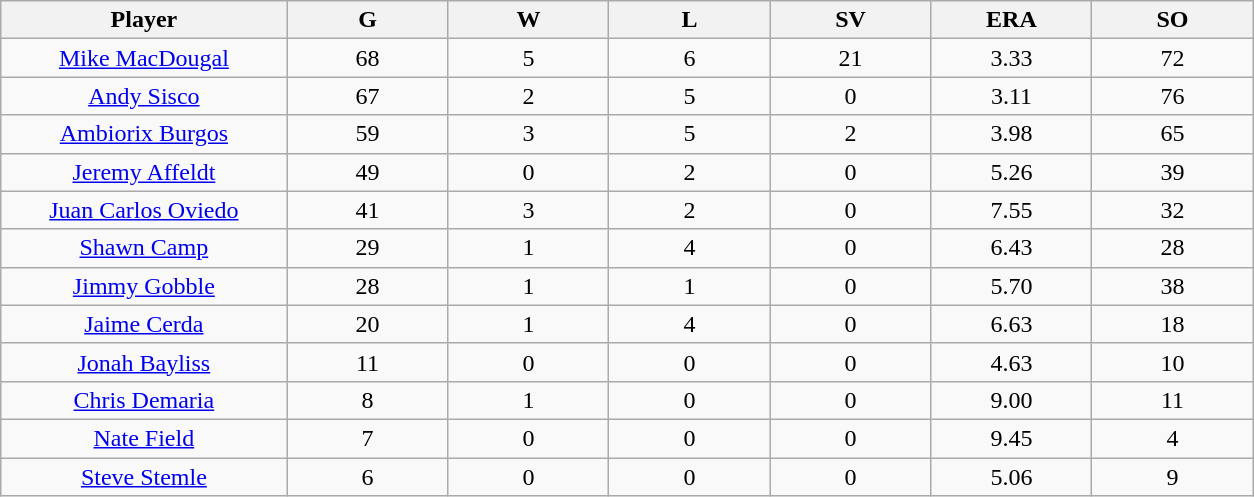<table class="wikitable sortable">
<tr>
<th bgcolor="#DDDDFF" width="16%">Player</th>
<th bgcolor="#DDDDFF" width="9%">G</th>
<th bgcolor="#DDDDFF" width="9%">W</th>
<th bgcolor="#DDDDFF" width="9%">L</th>
<th bgcolor="#DDDDFF" width="9%">SV</th>
<th bgcolor="#DDDDFF" width="9%">ERA</th>
<th bgcolor="#DDDDFF" width="9%">SO</th>
</tr>
<tr align="center">
<td><a href='#'>Mike MacDougal</a></td>
<td>68</td>
<td>5</td>
<td>6</td>
<td>21</td>
<td>3.33</td>
<td>72</td>
</tr>
<tr align=center>
<td><a href='#'>Andy Sisco</a></td>
<td>67</td>
<td>2</td>
<td>5</td>
<td>0</td>
<td>3.11</td>
<td>76</td>
</tr>
<tr align=center>
<td><a href='#'>Ambiorix Burgos</a></td>
<td>59</td>
<td>3</td>
<td>5</td>
<td>2</td>
<td>3.98</td>
<td>65</td>
</tr>
<tr align=center>
<td><a href='#'>Jeremy Affeldt</a></td>
<td>49</td>
<td>0</td>
<td>2</td>
<td>0</td>
<td>5.26</td>
<td>39</td>
</tr>
<tr align=center>
<td><a href='#'>Juan Carlos Oviedo</a></td>
<td>41</td>
<td>3</td>
<td>2</td>
<td>0</td>
<td>7.55</td>
<td>32</td>
</tr>
<tr align=center>
<td><a href='#'>Shawn Camp</a></td>
<td>29</td>
<td>1</td>
<td>4</td>
<td>0</td>
<td>6.43</td>
<td>28</td>
</tr>
<tr align=center>
<td><a href='#'>Jimmy Gobble</a></td>
<td>28</td>
<td>1</td>
<td>1</td>
<td>0</td>
<td>5.70</td>
<td>38</td>
</tr>
<tr align=center>
<td><a href='#'>Jaime Cerda</a></td>
<td>20</td>
<td>1</td>
<td>4</td>
<td>0</td>
<td>6.63</td>
<td>18</td>
</tr>
<tr align=center>
<td><a href='#'>Jonah Bayliss</a></td>
<td>11</td>
<td>0</td>
<td>0</td>
<td>0</td>
<td>4.63</td>
<td>10</td>
</tr>
<tr align=center>
<td><a href='#'>Chris Demaria</a></td>
<td>8</td>
<td>1</td>
<td>0</td>
<td>0</td>
<td>9.00</td>
<td>11</td>
</tr>
<tr align=center>
<td><a href='#'>Nate Field</a></td>
<td>7</td>
<td>0</td>
<td>0</td>
<td>0</td>
<td>9.45</td>
<td>4</td>
</tr>
<tr align=center>
<td><a href='#'>Steve Stemle</a></td>
<td>6</td>
<td>0</td>
<td>0</td>
<td>0</td>
<td>5.06</td>
<td>9</td>
</tr>
</table>
